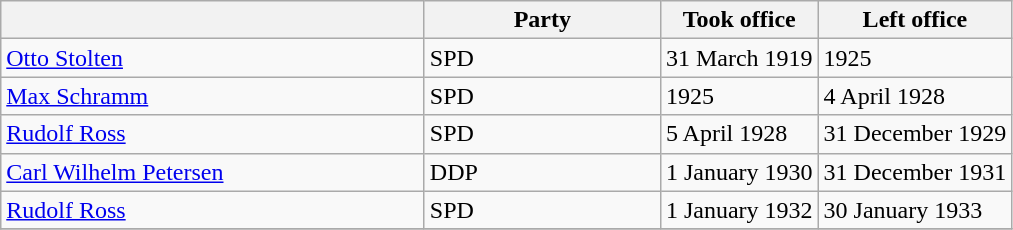<table id class="sort wikitable" style="text-align:left">
<tr>
<th width="275"></th>
<th width="150">Party</th>
<th>Took office</th>
<th>Left office</th>
</tr>
<tr>
<td><a href='#'>Otto Stolten</a></td>
<td>SPD</td>
<td>31 March 1919</td>
<td>1925</td>
</tr>
<tr>
<td><a href='#'>Max Schramm</a></td>
<td>SPD</td>
<td>1925</td>
<td>4 April 1928</td>
</tr>
<tr>
<td><a href='#'>Rudolf Ross</a></td>
<td>SPD</td>
<td>5 April 1928</td>
<td>31 December 1929</td>
</tr>
<tr>
<td><a href='#'>Carl Wilhelm Petersen</a></td>
<td>DDP</td>
<td>1 January 1930</td>
<td>31 December 1931</td>
</tr>
<tr>
<td><a href='#'>Rudolf Ross</a></td>
<td>SPD</td>
<td>1 January 1932</td>
<td>30 January 1933</td>
</tr>
<tr>
</tr>
</table>
